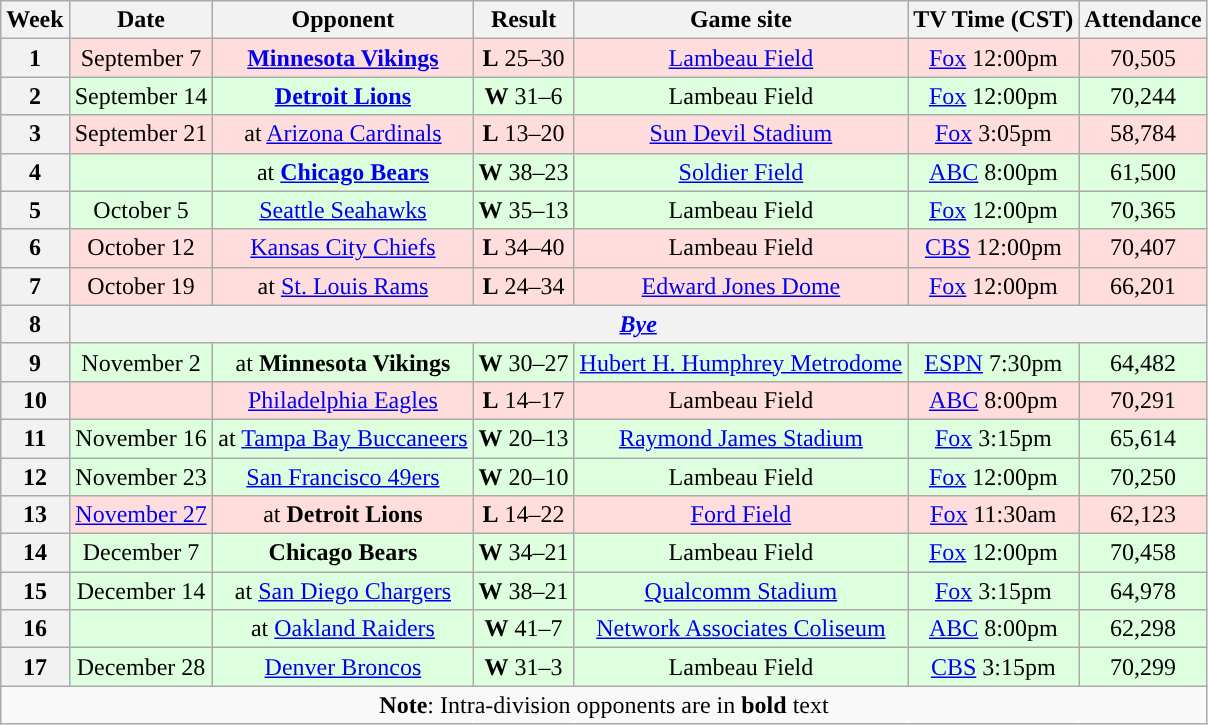<table class="wikitable" style="text-align:center;">
<tr>
<th>Week</th>
<th>Date</th>
<th>Opponent</th>
<th>Result</th>
<th>Game site</th>
<th>TV Time (CST)</th>
<th>Attendance</th>
</tr>
<tr style="background:#fdd;">
<th>1</th>
<td>September 7</td>
<td><strong><a href='#'>Minnesota Vikings</a></strong></td>
<td><strong>L</strong> 25–30</td>
<td><a href='#'>Lambeau Field</a></td>
<td><a href='#'>Fox</a> 12:00pm</td>
<td>70,505</td>
</tr>
<tr style="background:#dfd;">
<th>2</th>
<td>September 14</td>
<td><strong><a href='#'>Detroit Lions</a></strong></td>
<td><strong>W</strong> 31–6</td>
<td>Lambeau Field</td>
<td><a href='#'>Fox</a> 12:00pm</td>
<td>70,244</td>
</tr>
<tr style="background:#fdd;">
<th>3</th>
<td>September 21</td>
<td>at <a href='#'>Arizona Cardinals</a></td>
<td><strong>L</strong> 13–20</td>
<td><a href='#'>Sun Devil Stadium</a></td>
<td><a href='#'>Fox</a> 3:05pm</td>
<td>58,784</td>
</tr>
<tr style="background:#dfd;">
<th>4</th>
<td></td>
<td>at <strong><a href='#'>Chicago Bears</a></strong></td>
<td><strong>W</strong> 38–23</td>
<td><a href='#'>Soldier Field</a></td>
<td><a href='#'>ABC</a> 8:00pm</td>
<td>61,500</td>
</tr>
<tr style="background:#dfd;">
<th>5</th>
<td>October 5</td>
<td><a href='#'>Seattle Seahawks</a></td>
<td><strong>W</strong> 35–13</td>
<td>Lambeau Field</td>
<td><a href='#'>Fox</a> 12:00pm</td>
<td>70,365</td>
</tr>
<tr style="background:#fdd;">
<th>6</th>
<td>October 12</td>
<td><a href='#'>Kansas City Chiefs</a></td>
<td><strong>L</strong> 34–40 </td>
<td>Lambeau Field</td>
<td><a href='#'>CBS</a> 12:00pm</td>
<td>70,407</td>
</tr>
<tr style="background:#fdd;">
<th>7</th>
<td>October 19</td>
<td>at <a href='#'>St. Louis Rams</a></td>
<td><strong>L</strong> 24–34</td>
<td><a href='#'>Edward Jones Dome</a></td>
<td><a href='#'>Fox</a> 12:00pm</td>
<td>66,201</td>
</tr>
<tr>
<th>8</th>
<th colspan="6"><em><a href='#'>Bye</a></em></th>
</tr>
<tr style="background:#dfd;">
<th>9</th>
<td>November 2</td>
<td>at <strong>Minnesota Vikings</strong></td>
<td><strong>W</strong> 30–27</td>
<td><a href='#'>Hubert H. Humphrey Metrodome</a></td>
<td><a href='#'>ESPN</a> 7:30pm</td>
<td>64,482</td>
</tr>
<tr style="background:#fdd;">
<th>10</th>
<td></td>
<td><a href='#'>Philadelphia Eagles</a></td>
<td><strong>L</strong> 14–17</td>
<td>Lambeau Field</td>
<td><a href='#'>ABC</a> 8:00pm</td>
<td>70,291</td>
</tr>
<tr style="background:#dfd;">
<th>11</th>
<td>November 16</td>
<td>at <a href='#'>Tampa Bay Buccaneers</a></td>
<td><strong>W</strong> 20–13</td>
<td><a href='#'>Raymond James Stadium</a></td>
<td><a href='#'>Fox</a> 3:15pm</td>
<td>65,614</td>
</tr>
<tr style="background:#dfd;">
<th>12</th>
<td>November 23</td>
<td><a href='#'>San Francisco 49ers</a></td>
<td><strong>W</strong> 20–10</td>
<td>Lambeau Field</td>
<td><a href='#'>Fox</a> 12:00pm</td>
<td>70,250</td>
</tr>
<tr style="background:#fdd;">
<th>13</th>
<td><a href='#'>November 27</a></td>
<td>at <strong>Detroit Lions</strong></td>
<td><strong>L</strong> 14–22</td>
<td><a href='#'>Ford Field</a></td>
<td><a href='#'>Fox</a> 11:30am</td>
<td>62,123</td>
</tr>
<tr style="background:#dfd;">
<th>14</th>
<td>December 7</td>
<td><strong>Chicago Bears</strong></td>
<td><strong>W</strong> 34–21</td>
<td>Lambeau Field</td>
<td><a href='#'>Fox</a> 12:00pm</td>
<td>70,458</td>
</tr>
<tr style="background:#dfd;">
<th>15</th>
<td>December 14</td>
<td>at <a href='#'>San Diego Chargers</a></td>
<td><strong>W</strong> 38–21</td>
<td><a href='#'>Qualcomm Stadium</a></td>
<td><a href='#'>Fox</a> 3:15pm</td>
<td>64,978</td>
</tr>
<tr style="background:#dfd;">
<th>16</th>
<td></td>
<td>at <a href='#'>Oakland Raiders</a></td>
<td><strong>W</strong> 41–7</td>
<td><a href='#'>Network Associates Coliseum</a></td>
<td><a href='#'>ABC</a> 8:00pm</td>
<td>62,298</td>
</tr>
<tr style="background:#dfd;">
<th>17</th>
<td>December 28</td>
<td><a href='#'>Denver Broncos</a></td>
<td><strong>W</strong> 31–3</td>
<td>Lambeau Field</td>
<td><a href='#'>CBS</a> 3:15pm</td>
<td>70,299</td>
</tr>
<tr>
<td colspan="7"><strong>Note</strong>: Intra-division opponents are in <strong>bold</strong> text</td>
</tr>
</table>
